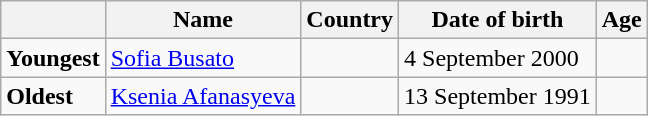<table class="wikitable">
<tr>
<th></th>
<th><strong>Name</strong></th>
<th><strong>Country</strong></th>
<th><strong>Date of birth</strong></th>
<th><strong>Age</strong></th>
</tr>
<tr>
<td><strong>Youngest</strong></td>
<td><a href='#'>Sofia Busato</a></td>
<td></td>
<td>4 September 2000</td>
<td></td>
</tr>
<tr>
<td><strong>Oldest</strong></td>
<td><a href='#'>Ksenia Afanasyeva</a></td>
<td></td>
<td>13 September 1991</td>
<td></td>
</tr>
</table>
